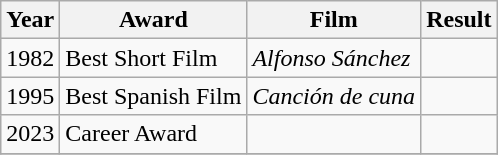<table class="wikitable sortable">
<tr>
<th>Year</th>
<th>Award</th>
<th>Film</th>
<th>Result</th>
</tr>
<tr>
<td>1982</td>
<td>Best Short Film</td>
<td><em>Alfonso Sánchez</em></td>
<td></td>
</tr>
<tr>
<td>1995</td>
<td>Best Spanish Film</td>
<td><em>Canción de cuna</em></td>
<td></td>
</tr>
<tr>
<td>2023</td>
<td>Career Award</td>
<td></td>
<td></td>
</tr>
<tr>
</tr>
</table>
